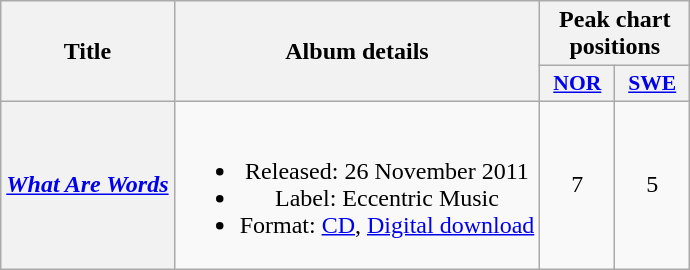<table class="wikitable plainrowheaders" style="text-align:center;">
<tr>
<th scope="col" rowspan="2">Title</th>
<th scope="col" rowspan="2">Album details</th>
<th scope="col" colspan="2">Peak chart positions</th>
</tr>
<tr>
<th scope="col" style="width:3em;font-size:90%;"><a href='#'>NOR</a><br></th>
<th scope="col" style="width:3em;font-size:90%;"><a href='#'>SWE</a><br></th>
</tr>
<tr>
<th scope="row"><em><a href='#'>What Are Words</a></em></th>
<td><br><ul><li>Released: 26 November 2011</li><li>Label: Eccentric Music</li><li>Format: <a href='#'>CD</a>, <a href='#'>Digital download</a></li></ul></td>
<td>7</td>
<td>5</td>
</tr>
</table>
